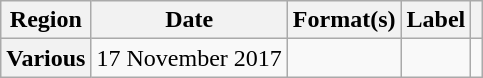<table class="wikitable plainrowheaders">
<tr>
<th scope="col">Region</th>
<th scope="col">Date</th>
<th scope="col">Format(s)</th>
<th scope="col">Label</th>
<th scope="col"></th>
</tr>
<tr>
<th scope="row">Various</th>
<td>17 November 2017</td>
<td></td>
<td></td>
<td></td>
</tr>
</table>
